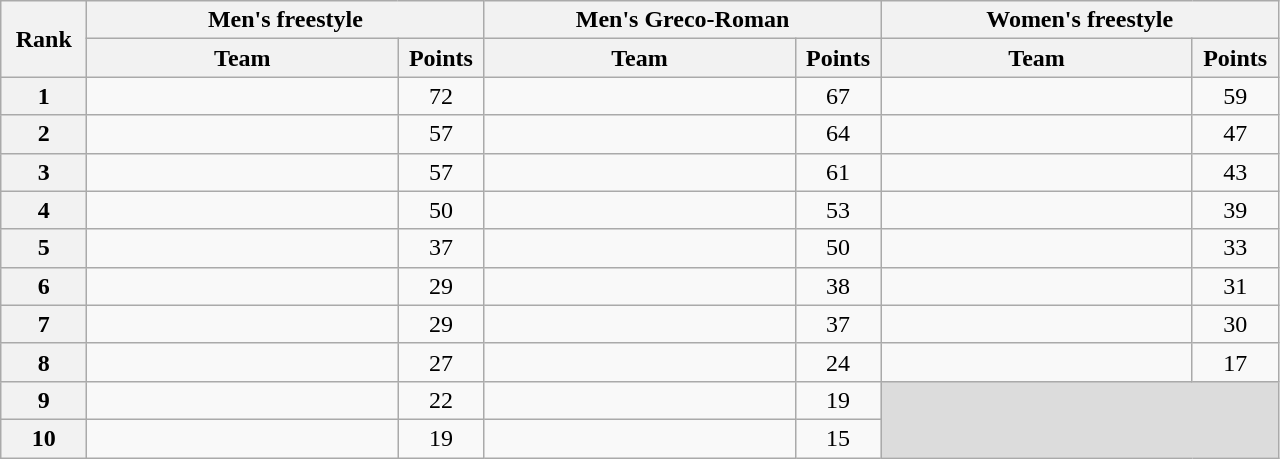<table class="wikitable" style="text-align:center;">
<tr>
<th width=50 rowspan="2">Rank</th>
<th colspan="2">Men's freestyle</th>
<th colspan="2">Men's Greco-Roman</th>
<th colspan="2">Women's freestyle</th>
</tr>
<tr>
<th width=200>Team</th>
<th width=50>Points</th>
<th width=200>Team</th>
<th width=50>Points</th>
<th width=200>Team</th>
<th width=50>Points</th>
</tr>
<tr>
<th>1</th>
<td align=left></td>
<td>72</td>
<td align=left></td>
<td>67</td>
<td align=left></td>
<td>59</td>
</tr>
<tr>
<th>2</th>
<td align=left></td>
<td>57</td>
<td align=left></td>
<td>64</td>
<td align=left></td>
<td>47</td>
</tr>
<tr>
<th>3</th>
<td align=left></td>
<td>57</td>
<td align=left></td>
<td>61</td>
<td align=left></td>
<td>43</td>
</tr>
<tr>
<th>4</th>
<td align=left></td>
<td>50</td>
<td align=left></td>
<td>53</td>
<td align=left></td>
<td>39</td>
</tr>
<tr>
<th>5</th>
<td align=left></td>
<td>37</td>
<td align=left></td>
<td>50</td>
<td align=left></td>
<td>33</td>
</tr>
<tr>
<th>6</th>
<td align=left></td>
<td>29</td>
<td align=left></td>
<td>38</td>
<td align=left></td>
<td>31</td>
</tr>
<tr>
<th>7</th>
<td align=left></td>
<td>29</td>
<td align=left></td>
<td>37</td>
<td align=left></td>
<td>30</td>
</tr>
<tr>
<th>8</th>
<td align=left></td>
<td>27</td>
<td align=left></td>
<td>24</td>
<td align=left></td>
<td>17</td>
</tr>
<tr>
<th>9</th>
<td align=left></td>
<td>22</td>
<td align=left></td>
<td>19</td>
<td bgcolor=#DCDCDC rowspan=2 colspan=2></td>
</tr>
<tr>
<th>10</th>
<td align=left></td>
<td>19</td>
<td align=left></td>
<td>15</td>
</tr>
</table>
